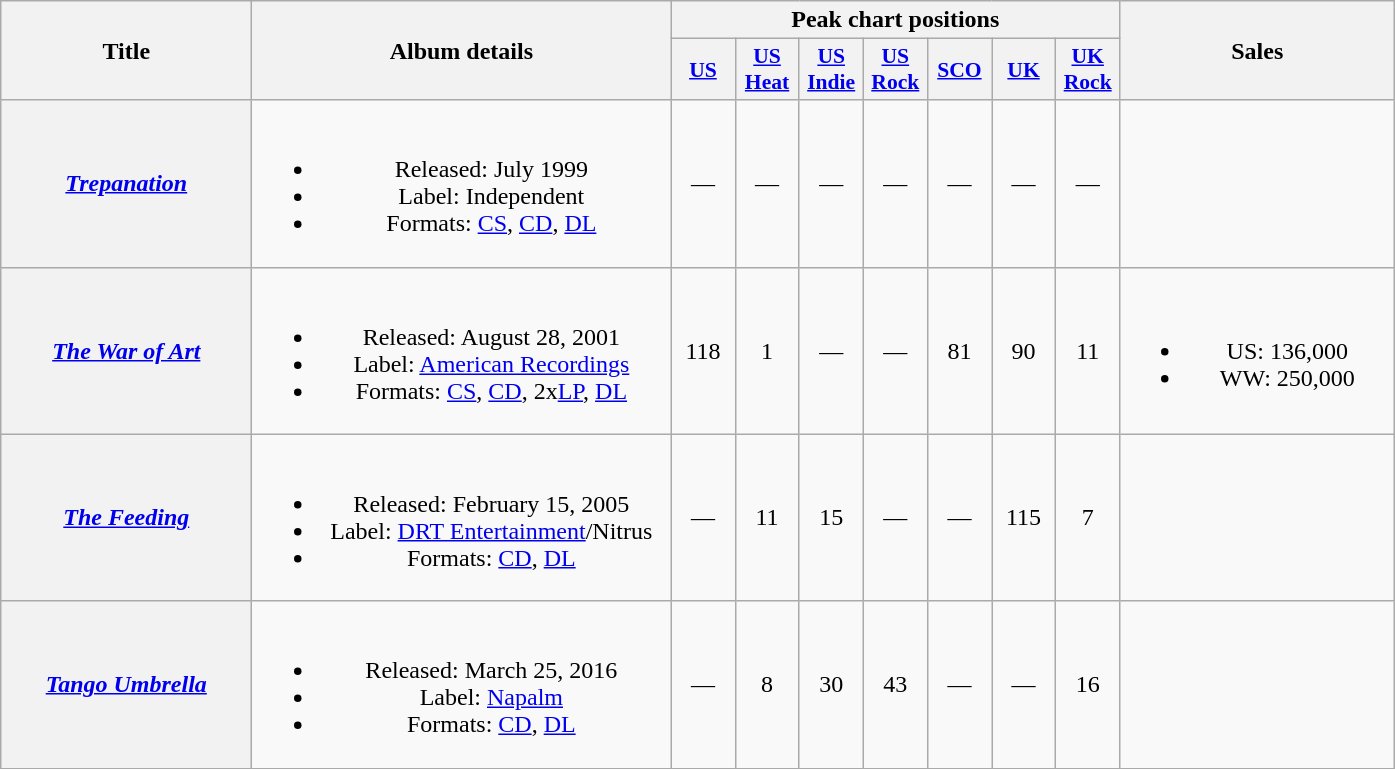<table class="wikitable plainrowheaders" style="text-align:center;">
<tr>
<th scope="col" rowspan="2" style="width:10em;">Title</th>
<th scope="col" rowspan="2" style="width:17em;">Album details</th>
<th scope="col" colspan="7">Peak chart positions</th>
<th scope="col" rowspan="2" style="width:11em;">Sales</th>
</tr>
<tr>
<th scope="col" style="width:2.5em;font-size:90%;"><a href='#'>US</a><br></th>
<th scope="col" style="width:2.5em;font-size:90%;"><a href='#'>US<br>Heat</a><br></th>
<th scope="col" style="width:2.5em;font-size:90%;"><a href='#'>US<br>Indie</a><br></th>
<th scope="col" style="width:2.5em;font-size:90%;"><a href='#'>US<br>Rock</a><br></th>
<th scope="col" style="width:2.5em;font-size:90%;"><a href='#'>SCO</a><br></th>
<th scope="col" style="width:2.5em;font-size:90%;"><a href='#'>UK</a><br></th>
<th scope="col" style="width:2.5em;font-size:90%;"><a href='#'>UK<br>Rock</a><br></th>
</tr>
<tr>
<th scope="row"><em><a href='#'>Trepanation</a></em></th>
<td><br><ul><li>Released: July 1999</li><li>Label: Independent</li><li>Formats: <a href='#'>CS</a>, <a href='#'>CD</a>, <a href='#'>DL</a></li></ul></td>
<td>—</td>
<td>—</td>
<td>—</td>
<td>—</td>
<td>—</td>
<td>—</td>
<td>—</td>
<td></td>
</tr>
<tr>
<th scope="row"><em><a href='#'>The War of Art</a></em></th>
<td><br><ul><li>Released: August 28, 2001</li><li>Label: <a href='#'>American Recordings</a></li><li>Formats: <a href='#'>CS</a>, <a href='#'>CD</a>, 2x<a href='#'>LP</a>, <a href='#'>DL</a></li></ul></td>
<td>118</td>
<td>1</td>
<td>—</td>
<td>—</td>
<td>81</td>
<td>90</td>
<td>11</td>
<td><br><ul><li>US: 136,000</li><li>WW: 250,000</li></ul></td>
</tr>
<tr>
<th scope="row"><em><a href='#'>The Feeding</a></em></th>
<td><br><ul><li>Released: February 15, 2005</li><li>Label: <a href='#'>DRT Entertainment</a>/Nitrus</li><li>Formats: <a href='#'>CD</a>, <a href='#'>DL</a></li></ul></td>
<td>—</td>
<td>11</td>
<td>15</td>
<td>—</td>
<td>—</td>
<td>115</td>
<td>7</td>
<td></td>
</tr>
<tr>
<th scope="row"><em><a href='#'>Tango Umbrella</a></em></th>
<td><br><ul><li>Released: March 25, 2016</li><li>Label: <a href='#'>Napalm</a></li><li>Formats: <a href='#'>CD</a>, <a href='#'>DL</a></li></ul></td>
<td>—</td>
<td>8</td>
<td>30</td>
<td>43</td>
<td>—</td>
<td>—</td>
<td>16</td>
<td></td>
</tr>
<tr>
</tr>
</table>
